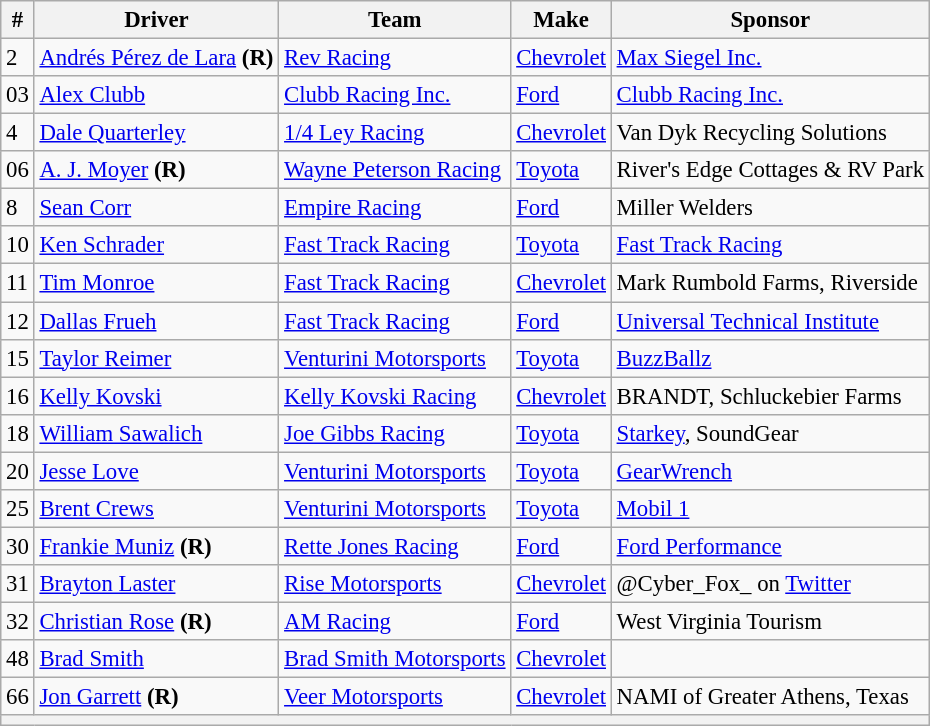<table class="wikitable" style="font-size: 95%;">
<tr>
<th>#</th>
<th>Driver</th>
<th>Team</th>
<th>Make</th>
<th>Sponsor</th>
</tr>
<tr>
<td>2</td>
<td nowrap><a href='#'>Andrés Pérez de Lara</a> <strong>(R)</strong></td>
<td><a href='#'>Rev Racing</a></td>
<td><a href='#'>Chevrolet</a></td>
<td><a href='#'>Max Siegel Inc.</a></td>
</tr>
<tr>
<td>03</td>
<td><a href='#'>Alex Clubb</a></td>
<td><a href='#'>Clubb Racing Inc.</a></td>
<td><a href='#'>Ford</a></td>
<td><a href='#'>Clubb Racing Inc.</a></td>
</tr>
<tr>
<td>4</td>
<td><a href='#'>Dale Quarterley</a></td>
<td><a href='#'>1/4 Ley Racing</a></td>
<td><a href='#'>Chevrolet</a></td>
<td>Van Dyk Recycling Solutions</td>
</tr>
<tr>
<td>06</td>
<td><a href='#'>A. J. Moyer</a> <strong>(R)</strong></td>
<td><a href='#'>Wayne Peterson Racing</a></td>
<td><a href='#'>Toyota</a></td>
<td nowrap>River's Edge Cottages & RV Park</td>
</tr>
<tr>
<td>8</td>
<td><a href='#'>Sean Corr</a></td>
<td><a href='#'>Empire Racing</a></td>
<td><a href='#'>Ford</a></td>
<td>Miller Welders</td>
</tr>
<tr>
<td>10</td>
<td><a href='#'>Ken Schrader</a></td>
<td><a href='#'>Fast Track Racing</a></td>
<td><a href='#'>Toyota</a></td>
<td><a href='#'>Fast Track Racing</a></td>
</tr>
<tr>
<td>11</td>
<td><a href='#'>Tim Monroe</a></td>
<td><a href='#'>Fast Track Racing</a></td>
<td><a href='#'>Chevrolet</a></td>
<td>Mark Rumbold Farms, Riverside</td>
</tr>
<tr>
<td>12</td>
<td><a href='#'>Dallas Frueh</a></td>
<td><a href='#'>Fast Track Racing</a></td>
<td><a href='#'>Ford</a></td>
<td><a href='#'>Universal Technical Institute</a></td>
</tr>
<tr>
<td>15</td>
<td><a href='#'>Taylor Reimer</a></td>
<td><a href='#'>Venturini Motorsports</a></td>
<td><a href='#'>Toyota</a></td>
<td><a href='#'>BuzzBallz</a></td>
</tr>
<tr>
<td>16</td>
<td><a href='#'>Kelly Kovski</a></td>
<td><a href='#'>Kelly Kovski Racing</a></td>
<td><a href='#'>Chevrolet</a></td>
<td>BRANDT, Schluckebier Farms</td>
</tr>
<tr>
<td>18</td>
<td><a href='#'>William Sawalich</a></td>
<td><a href='#'>Joe Gibbs Racing</a></td>
<td><a href='#'>Toyota</a></td>
<td><a href='#'>Starkey</a>, SoundGear</td>
</tr>
<tr>
<td>20</td>
<td nowrap=""><a href='#'>Jesse Love</a></td>
<td><a href='#'>Venturini Motorsports</a></td>
<td><a href='#'>Toyota</a></td>
<td><a href='#'>GearWrench</a></td>
</tr>
<tr>
<td>25</td>
<td><a href='#'>Brent Crews</a></td>
<td><a href='#'>Venturini Motorsports</a></td>
<td><a href='#'>Toyota</a></td>
<td><a href='#'>Mobil 1</a></td>
</tr>
<tr>
<td>30</td>
<td nowrap=""><a href='#'>Frankie Muniz</a> <strong>(R)</strong></td>
<td><a href='#'>Rette Jones Racing</a></td>
<td><a href='#'>Ford</a></td>
<td><a href='#'>Ford Performance</a></td>
</tr>
<tr>
<td>31</td>
<td><a href='#'>Brayton Laster</a></td>
<td><a href='#'>Rise Motorsports</a></td>
<td><a href='#'>Chevrolet</a></td>
<td>@Cyber_Fox_ on <a href='#'>Twitter</a></td>
</tr>
<tr>
<td>32</td>
<td><a href='#'>Christian Rose</a> <strong>(R)</strong></td>
<td><a href='#'>AM Racing</a></td>
<td><a href='#'>Ford</a></td>
<td>West Virginia Tourism</td>
</tr>
<tr>
<td>48</td>
<td><a href='#'>Brad Smith</a></td>
<td nowrap><a href='#'>Brad Smith Motorsports</a></td>
<td><a href='#'>Chevrolet</a></td>
<td></td>
</tr>
<tr>
<td>66</td>
<td><a href='#'>Jon Garrett</a> <strong>(R)</strong></td>
<td><a href='#'>Veer Motorsports</a></td>
<td><a href='#'>Chevrolet</a></td>
<td>NAMI of Greater Athens, Texas</td>
</tr>
<tr>
<th colspan="5"></th>
</tr>
</table>
